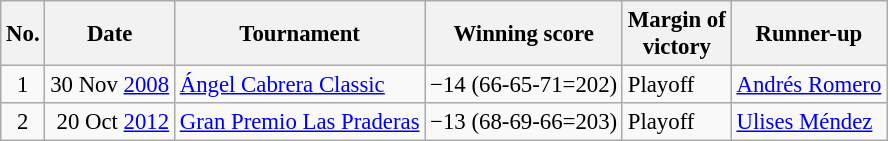<table class="wikitable" style="font-size:95%;">
<tr>
<th>No.</th>
<th>Date</th>
<th>Tournament</th>
<th>Winning score</th>
<th>Margin of<br>victory</th>
<th>Runner-up</th>
</tr>
<tr>
<td align=center>1</td>
<td align=right>30 Nov <a href='#'>2008</a></td>
<td><a href='#'>Ángel Cabrera Classic</a></td>
<td>−14 (66-65-71=202)</td>
<td>Playoff</td>
<td> <a href='#'>Andrés Romero</a></td>
</tr>
<tr>
<td align=center>2</td>
<td align=right>20 Oct <a href='#'>2012</a></td>
<td><a href='#'>Gran Premio Las Praderas</a></td>
<td>−13 (68-69-66=203)</td>
<td>Playoff</td>
<td> <a href='#'>Ulises Méndez</a></td>
</tr>
</table>
